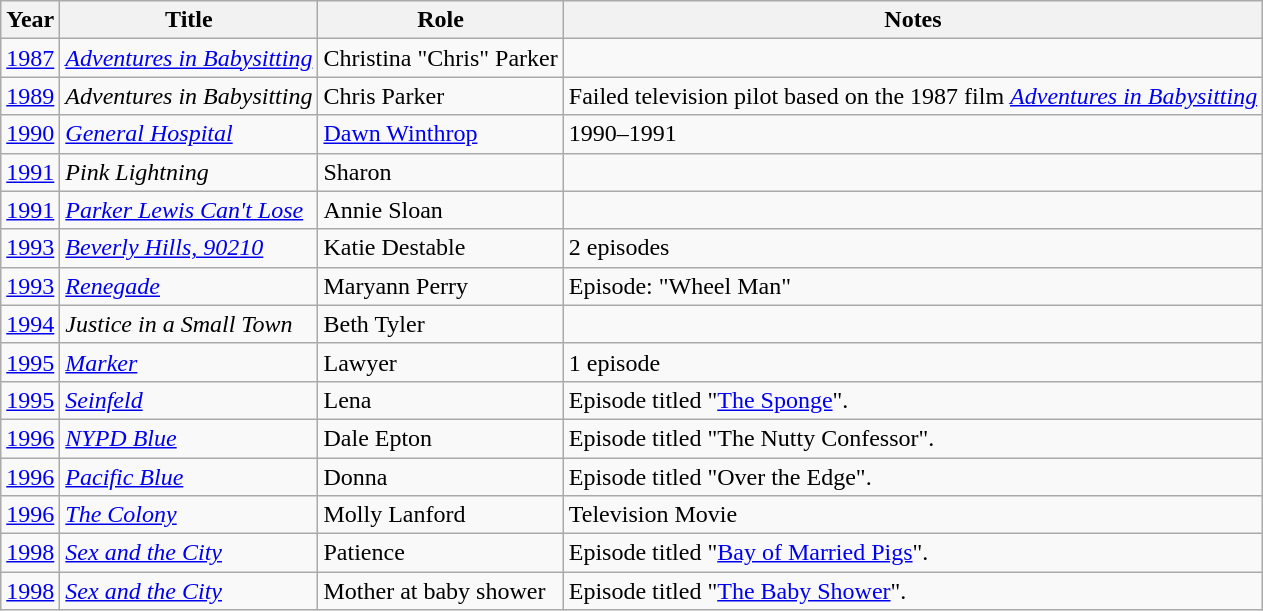<table class="wikitable">
<tr>
<th>Year</th>
<th>Title</th>
<th>Role</th>
<th>Notes</th>
</tr>
<tr>
<td><a href='#'>1987</a></td>
<td><em><a href='#'>Adventures in Babysitting</a></em></td>
<td>Christina "Chris" Parker</td>
<td></td>
</tr>
<tr>
<td><a href='#'>1989</a></td>
<td><em>Adventures in Babysitting</em></td>
<td>Chris Parker</td>
<td>Failed television pilot based on the 1987 film <em><a href='#'>Adventures in Babysitting</a></em></td>
</tr>
<tr>
<td><a href='#'>1990</a></td>
<td><em><a href='#'>General Hospital</a></em></td>
<td><a href='#'>Dawn Winthrop</a></td>
<td>1990–1991</td>
</tr>
<tr>
<td><a href='#'>1991</a></td>
<td><em>Pink Lightning</em></td>
<td>Sharon</td>
<td></td>
</tr>
<tr>
<td><a href='#'>1991</a></td>
<td><em><a href='#'>Parker Lewis Can't Lose</a></em></td>
<td>Annie Sloan</td>
<td></td>
</tr>
<tr>
<td><a href='#'>1993</a></td>
<td><em><a href='#'>Beverly Hills, 90210</a></em></td>
<td>Katie Destable</td>
<td>2 episodes</td>
</tr>
<tr>
<td><a href='#'>1993</a></td>
<td><em><a href='#'>Renegade</a></em></td>
<td>Maryann Perry</td>
<td>Episode: "Wheel Man"</td>
</tr>
<tr>
<td><a href='#'>1994</a></td>
<td><em>Justice in a Small Town</em></td>
<td>Beth Tyler</td>
<td></td>
</tr>
<tr>
<td><a href='#'>1995</a></td>
<td><em><a href='#'>Marker</a></em></td>
<td>Lawyer</td>
<td>1 episode</td>
</tr>
<tr>
<td><a href='#'>1995</a></td>
<td><em><a href='#'>Seinfeld</a></em></td>
<td>Lena</td>
<td>Episode titled "<a href='#'>The Sponge</a>".</td>
</tr>
<tr>
<td><a href='#'>1996</a></td>
<td><em><a href='#'>NYPD Blue</a></em></td>
<td>Dale Epton</td>
<td>Episode titled "The Nutty Confessor".</td>
</tr>
<tr>
<td><a href='#'>1996</a></td>
<td><em><a href='#'>Pacific Blue</a></em></td>
<td>Donna</td>
<td>Episode titled "Over the Edge".</td>
</tr>
<tr>
<td><a href='#'>1996</a></td>
<td><em><a href='#'>The Colony</a></em></td>
<td>Molly Lanford</td>
<td>Television Movie</td>
</tr>
<tr>
<td><a href='#'>1998</a></td>
<td><em><a href='#'>Sex and the City</a></em></td>
<td>Patience</td>
<td>Episode titled "<a href='#'>Bay of Married Pigs</a>".</td>
</tr>
<tr>
<td><a href='#'>1998</a></td>
<td><em><a href='#'>Sex and the City</a></em></td>
<td>Mother at baby shower</td>
<td>Episode titled "<a href='#'>The Baby Shower</a>".</td>
</tr>
</table>
